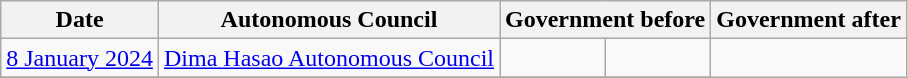<table class="wikitable sortable" style="text-align:center;">
<tr>
<th>Date</th>
<th>Autonomous Council</th>
<th colspan=2>Government before</th>
<th colspan=2>Government after</th>
</tr>
<tr>
<td><a href='#'>8 January 2024</a></td>
<td><a href='#'>Dima Hasao Autonomous Council</a></td>
<td></td>
<td></td>
</tr>
<tr>
</tr>
</table>
